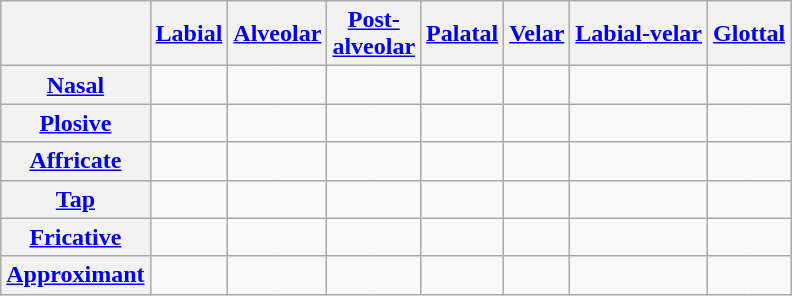<table class="wikitable" style="text-align: center">
<tr>
<th></th>
<th colspan="2"><a href='#'>Labial</a></th>
<th colspan="2"><a href='#'>Alveolar</a></th>
<th colspan="2"><a href='#'>Post-<br>alveolar</a></th>
<th colspan="2"><a href='#'>Palatal</a></th>
<th colspan="2"><a href='#'>Velar</a></th>
<th colspan="2"><a href='#'>Labial-velar</a></th>
<th colspan="2"><a href='#'>Glottal</a></th>
</tr>
<tr>
<th><a href='#'>Nasal</a></th>
<td style="border-right: 0;"></td>
<td style="border-left: 0;"></td>
<td style="border-right: 0;"></td>
<td style="border-left: 0;"></td>
<td colspan="2"></td>
<td colspan="2"></td>
<td style="border-right: 0;"></td>
<td style="border-left: 0;"></td>
<td colspan="2"></td>
<td colspan="2"></td>
</tr>
<tr>
<th><a href='#'>Plosive</a></th>
<td style="border-right: 0;"></td>
<td style="border-left: 0;"></td>
<td style="border-right: 0;"></td>
<td style="border-left: 0;"></td>
<td style="border-right: 0;"></td>
<td style="border-left: 0;"></td>
<td colspan="2"></td>
<td style="border-right: 0;"></td>
<td style="border-left: 0;"></td>
<td style="border-right: 0;"></td>
<td style="border-left: 0;"></td>
<td colspan="2"></td>
</tr>
<tr>
<th><a href='#'>Affricate</a></th>
<td style="border-right: 0;"></td>
<td style="border-left: 0;"></td>
<td style="border-right: 0;"></td>
<td style="border-left: 0;"></td>
<td style="border-right: 0;"></td>
<td style="border-left: 0;"></td>
<td colspan="2"></td>
<td style="border-right: 0;"></td>
<td style="border-left: 0;"></td>
<td colspan="2"></td>
<td colspan="2"></td>
</tr>
<tr>
<th><a href='#'>Tap</a></th>
<td colspan="2"></td>
<td style="border-right: 0;"></td>
<td style="border-left: 0;"></td>
<td colspan="2" style="border-right: 0;"></td>
<td style="border-right: 0;"></td>
<td style="border-left: 0;"></td>
<td style="border-right: 0;"></td>
<td style="border-left: 0;"></td>
<td colspan="2"></td>
<td colspan="2"></td>
</tr>
<tr>
<th><a href='#'>Fricative</a></th>
<td style="border-right: 0;"></td>
<td style="border-left: 0;"></td>
<td style="border-right: 0;"></td>
<td style="border-left: 0;"></td>
<td style="border-right: 0;"></td>
<td style="border-left: 0;"></td>
<td colspan="2"></td>
<td colspan="2"></td>
<td colspan="2"></td>
<td style="border-right: 0;"></td>
<td style="border-left: 0;"></td>
</tr>
<tr>
<th><a href='#'>Approximant</a></th>
<td colspan="2"></td>
<td style="border-right: 0;"></td>
<td style="border-left: 0;"></td>
<td colspan="2" style="border-right: 0;"></td>
<td style="border-right: 0;"></td>
<td style="border-left: 0;"></td>
<td style="border-right: 0;"></td>
<td style="border-left: 0;"></td>
<td colspan="2"></td>
<td colspan="2"></td>
</tr>
</table>
